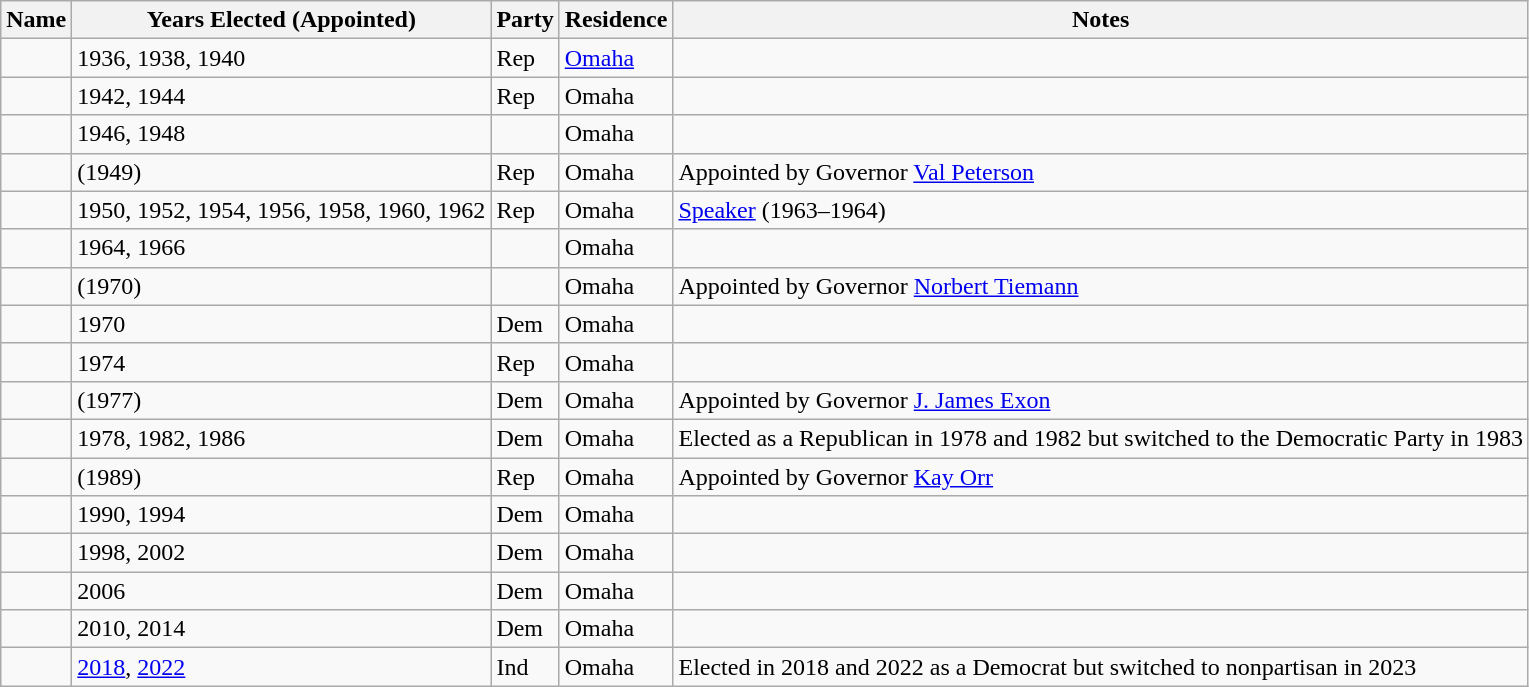<table class="wikitable sortable">
<tr>
<th>Name</th>
<th>Years Elected (Appointed)</th>
<th>Party</th>
<th>Residence</th>
<th>Notes</th>
</tr>
<tr>
<td></td>
<td>1936, 1938, 1940</td>
<td>Rep</td>
<td><a href='#'>Omaha</a></td>
<td></td>
</tr>
<tr>
<td></td>
<td>1942, 1944</td>
<td>Rep</td>
<td>Omaha</td>
<td></td>
</tr>
<tr>
<td></td>
<td>1946, 1948</td>
<td></td>
<td>Omaha</td>
<td></td>
</tr>
<tr>
<td></td>
<td>(1949)</td>
<td>Rep</td>
<td>Omaha</td>
<td>Appointed by Governor <a href='#'>Val Peterson</a></td>
</tr>
<tr>
<td></td>
<td>1950, 1952, 1954, 1956, 1958, 1960, 1962</td>
<td>Rep</td>
<td>Omaha</td>
<td><a href='#'>Speaker</a> (1963–1964)</td>
</tr>
<tr>
<td></td>
<td>1964, 1966</td>
<td></td>
<td>Omaha</td>
<td></td>
</tr>
<tr>
<td></td>
<td>(1970)</td>
<td></td>
<td>Omaha</td>
<td>Appointed by Governor <a href='#'>Norbert Tiemann</a></td>
</tr>
<tr>
<td></td>
<td>1970</td>
<td>Dem</td>
<td>Omaha</td>
<td></td>
</tr>
<tr>
<td></td>
<td>1974</td>
<td>Rep</td>
<td>Omaha</td>
<td></td>
</tr>
<tr>
<td></td>
<td>(1977)</td>
<td>Dem</td>
<td>Omaha</td>
<td>Appointed by Governor <a href='#'>J. James Exon</a></td>
</tr>
<tr>
<td></td>
<td>1978, 1982, 1986</td>
<td>Dem</td>
<td>Omaha</td>
<td>Elected as a Republican in 1978 and 1982 but switched to the Democratic Party in 1983</td>
</tr>
<tr>
<td></td>
<td>(1989)</td>
<td>Rep</td>
<td>Omaha</td>
<td>Appointed by Governor <a href='#'>Kay Orr</a></td>
</tr>
<tr>
<td></td>
<td>1990, 1994</td>
<td>Dem</td>
<td>Omaha</td>
<td></td>
</tr>
<tr>
<td></td>
<td>1998, 2002</td>
<td>Dem</td>
<td>Omaha</td>
<td></td>
</tr>
<tr>
<td></td>
<td>2006</td>
<td>Dem</td>
<td>Omaha</td>
<td></td>
</tr>
<tr>
<td></td>
<td>2010, 2014</td>
<td>Dem</td>
<td>Omaha</td>
<td></td>
</tr>
<tr>
<td></td>
<td><a href='#'>2018</a>, <a href='#'>2022</a></td>
<td>Ind</td>
<td>Omaha</td>
<td>Elected in 2018 and 2022 as a Democrat but switched to nonpartisan in 2023</td>
</tr>
</table>
